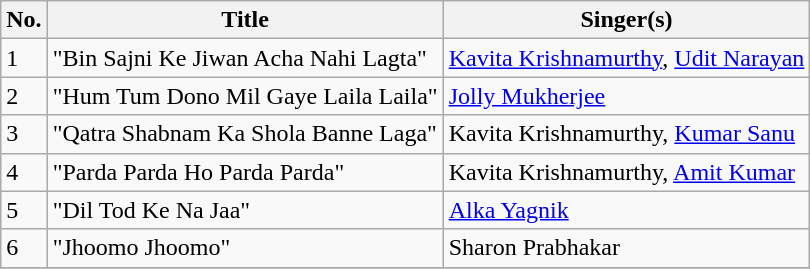<table class="wikitable">
<tr>
<th>No.</th>
<th>Title</th>
<th>Singer(s)</th>
</tr>
<tr>
<td>1</td>
<td>"Bin Sajni Ke Jiwan Acha Nahi Lagta"</td>
<td><a href='#'>Kavita Krishnamurthy</a>, <a href='#'>Udit Narayan</a></td>
</tr>
<tr>
<td>2</td>
<td>"Hum Tum Dono Mil Gaye Laila Laila"</td>
<td><a href='#'>Jolly Mukherjee</a></td>
</tr>
<tr>
<td>3</td>
<td>"Qatra Shabnam Ka Shola Banne Laga"</td>
<td>Kavita Krishnamurthy, <a href='#'>Kumar Sanu</a></td>
</tr>
<tr>
<td>4</td>
<td>"Parda Parda Ho Parda Parda"</td>
<td>Kavita Krishnamurthy, <a href='#'>Amit Kumar</a></td>
</tr>
<tr>
<td>5</td>
<td>"Dil Tod Ke Na Jaa"</td>
<td><a href='#'>Alka Yagnik</a></td>
</tr>
<tr>
<td>6</td>
<td>"Jhoomo Jhoomo"</td>
<td>Sharon Prabhakar</td>
</tr>
<tr>
</tr>
</table>
